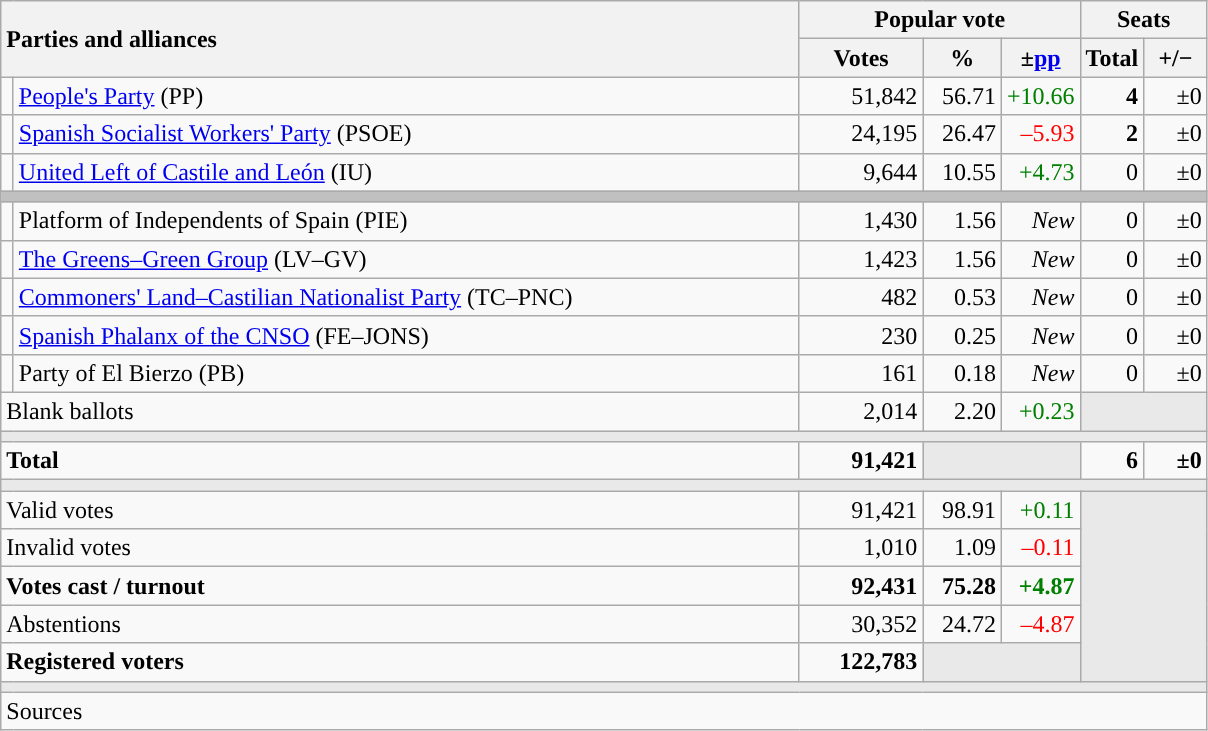<table class="wikitable" style="text-align:right;">
<tr>
<th style="text-align:left;" rowspan="2" colspan="2" width="525">Parties and alliances</th>
<th colspan="3">Popular vote</th>
<th colspan="2">Seats</th>
</tr>
<tr>
<th width="75">Votes</th>
<th width="45">%</th>
<th width="45">±<a href='#'>pp</a></th>
<th width="35">Total</th>
<th width="35">+/−</th>
</tr>
<tr>
<td width="1" style="color:inherit;background:"></td>
<td align="left"><a href='#'>People's Party</a> (PP)</td>
<td>51,842</td>
<td>56.71</td>
<td style="color:green;">+10.66</td>
<td><strong>4</strong></td>
<td>±0</td>
</tr>
<tr>
<td style="color:inherit;background:"></td>
<td align="left"><a href='#'>Spanish Socialist Workers' Party</a> (PSOE)</td>
<td>24,195</td>
<td>26.47</td>
<td style="color:red;">–5.93</td>
<td><strong>2</strong></td>
<td>±0</td>
</tr>
<tr>
<td style="color:inherit;background:"></td>
<td align="left"><a href='#'>United Left of Castile and León</a> (IU)</td>
<td>9,644</td>
<td>10.55</td>
<td style="color:green;">+4.73</td>
<td>0</td>
<td>±0</td>
</tr>
<tr>
<td colspan="7" bgcolor="#C0C0C0"></td>
</tr>
<tr>
<td style="color:inherit;background:"></td>
<td align="left">Platform of Independents of Spain (PIE)</td>
<td>1,430</td>
<td>1.56</td>
<td><em>New</em></td>
<td>0</td>
<td>±0</td>
</tr>
<tr>
<td style="color:inherit;background:"></td>
<td align="left"><a href='#'>The Greens–Green Group</a> (LV–GV)</td>
<td>1,423</td>
<td>1.56</td>
<td><em>New</em></td>
<td>0</td>
<td>±0</td>
</tr>
<tr>
<td style="color:inherit;background:"></td>
<td align="left"><a href='#'>Commoners' Land–Castilian Nationalist Party</a> (TC–PNC)</td>
<td>482</td>
<td>0.53</td>
<td><em>New</em></td>
<td>0</td>
<td>±0</td>
</tr>
<tr>
<td style="color:inherit;background:"></td>
<td align="left"><a href='#'>Spanish Phalanx of the CNSO</a> (FE–JONS)</td>
<td>230</td>
<td>0.25</td>
<td><em>New</em></td>
<td>0</td>
<td>±0</td>
</tr>
<tr>
<td style="color:inherit;background:"></td>
<td align="left">Party of El Bierzo (PB)</td>
<td>161</td>
<td>0.18</td>
<td><em>New</em></td>
<td>0</td>
<td>±0</td>
</tr>
<tr>
<td align="left" colspan="2">Blank ballots</td>
<td>2,014</td>
<td>2.20</td>
<td style="color:green;">+0.23</td>
<td bgcolor="#E9E9E9" colspan="2"></td>
</tr>
<tr>
<td colspan="7" bgcolor="#E9E9E9"></td>
</tr>
<tr style="font-weight:bold;">
<td align="left" colspan="2">Total</td>
<td>91,421</td>
<td bgcolor="#E9E9E9" colspan="2"></td>
<td>6</td>
<td>±0</td>
</tr>
<tr>
<td colspan="7" bgcolor="#E9E9E9"></td>
</tr>
<tr>
<td align="left" colspan="2">Valid votes</td>
<td>91,421</td>
<td>98.91</td>
<td style="color:green;">+0.11</td>
<td bgcolor="#E9E9E9" colspan="2" rowspan="5"></td>
</tr>
<tr>
<td align="left" colspan="2">Invalid votes</td>
<td>1,010</td>
<td>1.09</td>
<td style="color:red;">–0.11</td>
</tr>
<tr style="font-weight:bold;">
<td align="left" colspan="2">Votes cast / turnout</td>
<td>92,431</td>
<td>75.28</td>
<td style="color:green;">+4.87</td>
</tr>
<tr>
<td align="left" colspan="2">Abstentions</td>
<td>30,352</td>
<td>24.72</td>
<td style="color:red;">–4.87</td>
</tr>
<tr style="font-weight:bold;">
<td align="left" colspan="2">Registered voters</td>
<td>122,783</td>
<td bgcolor="#E9E9E9" colspan="2"></td>
</tr>
<tr>
<td colspan="7" bgcolor="#E9E9E9"></td>
</tr>
<tr>
<td align="left" colspan="7">Sources</td>
</tr>
</table>
